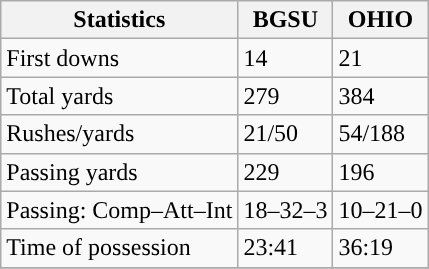<table class="wikitable" style="float: left;">
<tr>
<th>Statistics</th>
<th>BGSU</th>
<th>OHIO</th>
</tr>
<tr>
<td>First downs</td>
<td>14</td>
<td>21</td>
</tr>
<tr>
<td>Total yards</td>
<td>279</td>
<td>384</td>
</tr>
<tr>
<td>Rushes/yards</td>
<td>21/50</td>
<td>54/188</td>
</tr>
<tr>
<td>Passing yards</td>
<td>229</td>
<td>196</td>
</tr>
<tr>
<td>Passing: Comp–Att–Int</td>
<td>18–32–3</td>
<td>10–21–0</td>
</tr>
<tr>
<td>Time of possession</td>
<td>23:41</td>
<td>36:19</td>
</tr>
<tr>
</tr>
</table>
